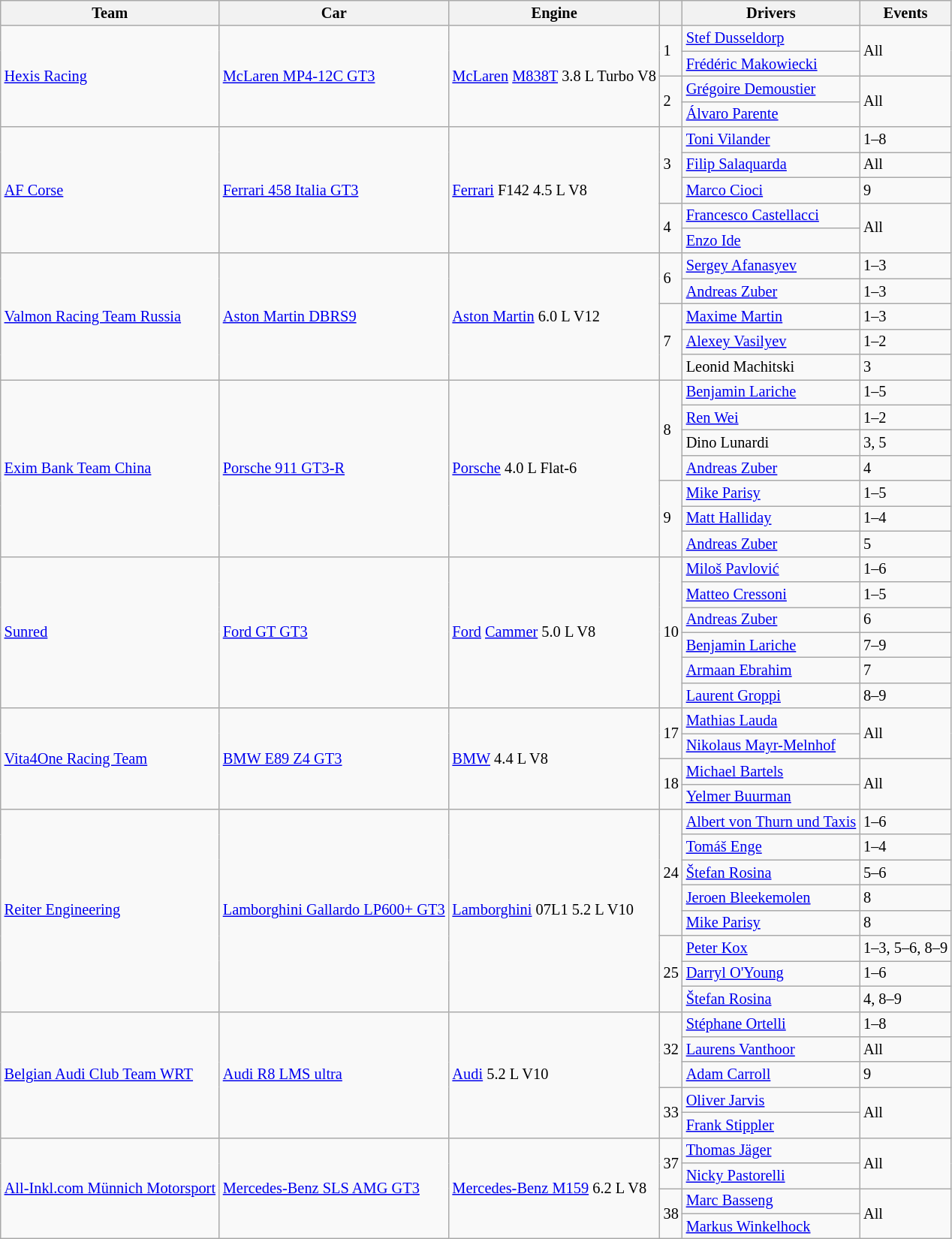<table class="wikitable" style="font-size: 85%;">
<tr>
<th>Team</th>
<th>Car</th>
<th>Engine</th>
<th></th>
<th>Drivers</th>
<th>Events</th>
</tr>
<tr>
<td rowspan=4> <a href='#'>Hexis Racing</a></td>
<td rowspan=4><a href='#'>McLaren MP4-12C GT3</a></td>
<td rowspan=4><a href='#'>McLaren</a> <a href='#'>M838T</a> 3.8 L Turbo V8</td>
<td rowspan=2>1</td>
<td> <a href='#'>Stef Dusseldorp</a></td>
<td rowspan=2>All</td>
</tr>
<tr>
<td> <a href='#'>Frédéric Makowiecki</a></td>
</tr>
<tr>
<td rowspan=2>2</td>
<td> <a href='#'>Grégoire Demoustier</a></td>
<td rowspan=2>All</td>
</tr>
<tr>
<td> <a href='#'>Álvaro Parente</a></td>
</tr>
<tr>
<td rowspan=5> <a href='#'>AF Corse</a></td>
<td rowspan=5><a href='#'>Ferrari 458 Italia GT3</a></td>
<td rowspan=5><a href='#'>Ferrari</a> F142 4.5 L V8</td>
<td rowspan=3>3</td>
<td> <a href='#'>Toni Vilander</a></td>
<td>1–8</td>
</tr>
<tr>
<td> <a href='#'>Filip Salaquarda</a></td>
<td>All</td>
</tr>
<tr>
<td> <a href='#'>Marco Cioci</a></td>
<td>9</td>
</tr>
<tr>
<td rowspan=2>4</td>
<td> <a href='#'>Francesco Castellacci</a></td>
<td rowspan=2>All</td>
</tr>
<tr>
<td> <a href='#'>Enzo Ide</a></td>
</tr>
<tr>
<td rowspan=5> <a href='#'>Valmon Racing Team Russia</a></td>
<td rowspan=5><a href='#'>Aston Martin DBRS9</a></td>
<td rowspan=5><a href='#'>Aston Martin</a> 6.0 L V12</td>
<td rowspan=2>6</td>
<td> <a href='#'>Sergey Afanasyev</a></td>
<td>1–3</td>
</tr>
<tr>
<td> <a href='#'>Andreas Zuber</a></td>
<td>1–3</td>
</tr>
<tr>
<td rowspan=3>7</td>
<td> <a href='#'>Maxime Martin</a></td>
<td>1–3</td>
</tr>
<tr>
<td> <a href='#'>Alexey Vasilyev</a></td>
<td>1–2</td>
</tr>
<tr>
<td> Leonid Machitski</td>
<td>3</td>
</tr>
<tr>
<td rowspan=7> <a href='#'>Exim Bank Team China</a></td>
<td rowspan=7><a href='#'>Porsche 911 GT3-R</a></td>
<td rowspan=7><a href='#'>Porsche</a> 4.0 L Flat-6</td>
<td rowspan=4>8</td>
<td> <a href='#'>Benjamin Lariche</a></td>
<td>1–5</td>
</tr>
<tr>
<td> <a href='#'>Ren Wei</a></td>
<td>1–2</td>
</tr>
<tr>
<td> Dino Lunardi</td>
<td>3, 5</td>
</tr>
<tr>
<td> <a href='#'>Andreas Zuber</a></td>
<td>4</td>
</tr>
<tr>
<td rowspan=3>9</td>
<td> <a href='#'>Mike Parisy</a></td>
<td>1–5</td>
</tr>
<tr>
<td> <a href='#'>Matt Halliday</a></td>
<td>1–4</td>
</tr>
<tr>
<td> <a href='#'>Andreas Zuber</a></td>
<td>5</td>
</tr>
<tr>
<td rowspan=6> <a href='#'>Sunred</a></td>
<td rowspan=6><a href='#'>Ford GT GT3</a></td>
<td rowspan=6><a href='#'>Ford</a> <a href='#'>Cammer</a> 5.0 L V8</td>
<td rowspan=6>10</td>
<td> <a href='#'>Miloš Pavlović</a></td>
<td>1–6</td>
</tr>
<tr>
<td> <a href='#'>Matteo Cressoni</a></td>
<td>1–5</td>
</tr>
<tr>
<td> <a href='#'>Andreas Zuber</a></td>
<td>6</td>
</tr>
<tr>
<td> <a href='#'>Benjamin Lariche</a></td>
<td>7–9</td>
</tr>
<tr>
<td> <a href='#'>Armaan Ebrahim</a></td>
<td>7</td>
</tr>
<tr>
<td> <a href='#'>Laurent Groppi</a></td>
<td>8–9</td>
</tr>
<tr>
<td rowspan=4> <a href='#'>Vita4One Racing Team</a></td>
<td rowspan=4><a href='#'>BMW E89 Z4 GT3</a></td>
<td rowspan=4><a href='#'>BMW</a> 4.4 L V8</td>
<td rowspan=2>17</td>
<td> <a href='#'>Mathias Lauda</a></td>
<td rowspan=2>All</td>
</tr>
<tr>
<td> <a href='#'>Nikolaus Mayr-Melnhof</a></td>
</tr>
<tr>
<td rowspan=2>18</td>
<td> <a href='#'>Michael Bartels</a></td>
<td rowspan=2>All</td>
</tr>
<tr>
<td> <a href='#'>Yelmer Buurman</a></td>
</tr>
<tr>
<td rowspan=8> <a href='#'>Reiter Engineering</a></td>
<td rowspan=8><a href='#'>Lamborghini Gallardo LP600+ GT3</a></td>
<td rowspan=8><a href='#'>Lamborghini</a> 07L1 5.2 L V10</td>
<td rowspan=5>24</td>
<td> <a href='#'>Albert von Thurn und Taxis</a></td>
<td>1–6</td>
</tr>
<tr>
<td> <a href='#'>Tomáš Enge</a></td>
<td>1–4</td>
</tr>
<tr>
<td> <a href='#'>Štefan Rosina</a></td>
<td>5–6</td>
</tr>
<tr>
<td> <a href='#'>Jeroen Bleekemolen</a></td>
<td>8</td>
</tr>
<tr>
<td> <a href='#'>Mike Parisy</a></td>
<td>8</td>
</tr>
<tr>
<td rowspan=3>25</td>
<td> <a href='#'>Peter Kox</a></td>
<td>1–3, 5–6, 8–9</td>
</tr>
<tr>
<td> <a href='#'>Darryl O'Young</a></td>
<td>1–6</td>
</tr>
<tr>
<td> <a href='#'>Štefan Rosina</a></td>
<td>4, 8–9</td>
</tr>
<tr>
<td rowspan=5> <a href='#'>Belgian Audi Club Team WRT</a></td>
<td rowspan=5><a href='#'>Audi R8 LMS ultra</a></td>
<td rowspan=5><a href='#'>Audi</a> 5.2 L V10</td>
<td rowspan=3>32</td>
<td> <a href='#'>Stéphane Ortelli</a></td>
<td>1–8</td>
</tr>
<tr>
<td> <a href='#'>Laurens Vanthoor</a></td>
<td>All</td>
</tr>
<tr>
<td> <a href='#'>Adam Carroll</a></td>
<td>9</td>
</tr>
<tr>
<td rowspan=2>33</td>
<td> <a href='#'>Oliver Jarvis</a></td>
<td rowspan=2>All</td>
</tr>
<tr>
<td> <a href='#'>Frank Stippler</a></td>
</tr>
<tr>
<td rowspan=4> <a href='#'>All-Inkl.com Münnich Motorsport</a></td>
<td rowspan=4><a href='#'>Mercedes-Benz SLS AMG GT3</a></td>
<td rowspan=4><a href='#'>Mercedes-Benz M159</a> 6.2 L V8</td>
<td rowspan=2>37</td>
<td> <a href='#'>Thomas Jäger</a></td>
<td rowspan=2>All</td>
</tr>
<tr>
<td> <a href='#'>Nicky Pastorelli</a></td>
</tr>
<tr>
<td rowspan=2>38</td>
<td> <a href='#'>Marc Basseng</a></td>
<td rowspan=2>All</td>
</tr>
<tr>
<td> <a href='#'>Markus Winkelhock</a></td>
</tr>
</table>
